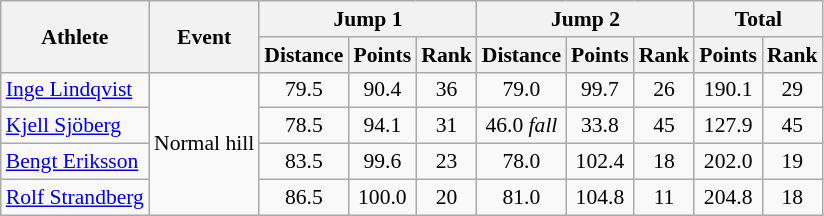<table class="wikitable" style="font-size:90%">
<tr>
<th rowspan="2">Athlete</th>
<th rowspan="2">Event</th>
<th colspan="3">Jump 1</th>
<th colspan="3">Jump 2</th>
<th colspan="2">Total</th>
</tr>
<tr>
<th>Distance</th>
<th>Points</th>
<th>Rank</th>
<th>Distance</th>
<th>Points</th>
<th>Rank</th>
<th>Points</th>
<th>Rank</th>
</tr>
<tr>
<td><a href='#'>Inge Lindqvist</a></td>
<td rowspan="4">Normal hill</td>
<td align="center">79.5</td>
<td align="center">90.4</td>
<td align="center">36</td>
<td align="center">79.0</td>
<td align="center">99.7</td>
<td align="center">26</td>
<td align="center">190.1</td>
<td align="center">29</td>
</tr>
<tr>
<td><a href='#'>Kjell Sjöberg</a></td>
<td align="center">78.5</td>
<td align="center">94.1</td>
<td align="center">31</td>
<td align="center">46.0 <em>fall</em></td>
<td align="center">33.8</td>
<td align="center">45</td>
<td align="center">127.9</td>
<td align="center">45</td>
</tr>
<tr>
<td><a href='#'>Bengt Eriksson</a></td>
<td align="center">83.5</td>
<td align="center">99.6</td>
<td align="center">23</td>
<td align="center">78.0</td>
<td align="center">102.4</td>
<td align="center">18</td>
<td align="center">202.0</td>
<td align="center">19</td>
</tr>
<tr>
<td><a href='#'>Rolf Strandberg</a></td>
<td align="center">86.5</td>
<td align="center">100.0</td>
<td align="center">20</td>
<td align="center">81.0</td>
<td align="center">104.8</td>
<td align="center">11</td>
<td align="center">204.8</td>
<td align="center">18</td>
</tr>
</table>
